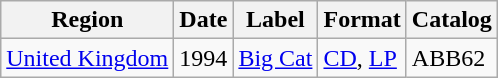<table class="wikitable">
<tr>
<th>Region</th>
<th>Date</th>
<th>Label</th>
<th>Format</th>
<th>Catalog</th>
</tr>
<tr>
<td><a href='#'>United Kingdom</a></td>
<td>1994</td>
<td><a href='#'>Big Cat</a></td>
<td><a href='#'>CD</a>, <a href='#'>LP</a></td>
<td>ABB62</td>
</tr>
</table>
